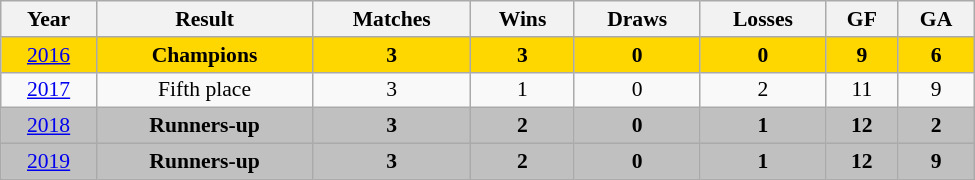<table class="wikitable sortable"  style="text-align:center; font-size:90%; width:650px;">
<tr>
<th data-sort-type="number">Year</th>
<th data-sort-type="number">Result</th>
<th data-sort-type="number">Matches</th>
<th data-sort-type="number">Wins</th>
<th data-sort-type="number">Draws</th>
<th data-sort-type="number">Losses</th>
<th data-sort-type="number">GF</th>
<th data-sort-type="number">GA</th>
</tr>
<tr style="background:gold;">
<td> <a href='#'>2016</a></td>
<td><strong>Champions</strong></td>
<td><strong>3</strong></td>
<td><strong>3</strong></td>
<td><strong>0</strong></td>
<td><strong>0</strong></td>
<td><strong>9</strong></td>
<td><strong>6</strong></td>
</tr>
<tr>
<td> <a href='#'>2017</a></td>
<td>Fifth place</td>
<td>3</td>
<td>1</td>
<td>0</td>
<td>2</td>
<td>11</td>
<td>9</td>
</tr>
<tr style="background:silver;">
<td> <a href='#'>2018</a></td>
<td><strong>Runners-up</strong></td>
<td><strong>3</strong></td>
<td><strong>2</strong></td>
<td><strong>0</strong></td>
<td><strong>1</strong></td>
<td><strong>12</strong></td>
<td><strong>2</strong></td>
</tr>
<tr style="background:silver;">
<td> <a href='#'>2019</a></td>
<td><strong>Runners-up</strong></td>
<td><strong>3</strong></td>
<td><strong>2</strong></td>
<td><strong>0</strong></td>
<td><strong>1</strong></td>
<td><strong>12</strong></td>
<td><strong>9</strong></td>
</tr>
</table>
